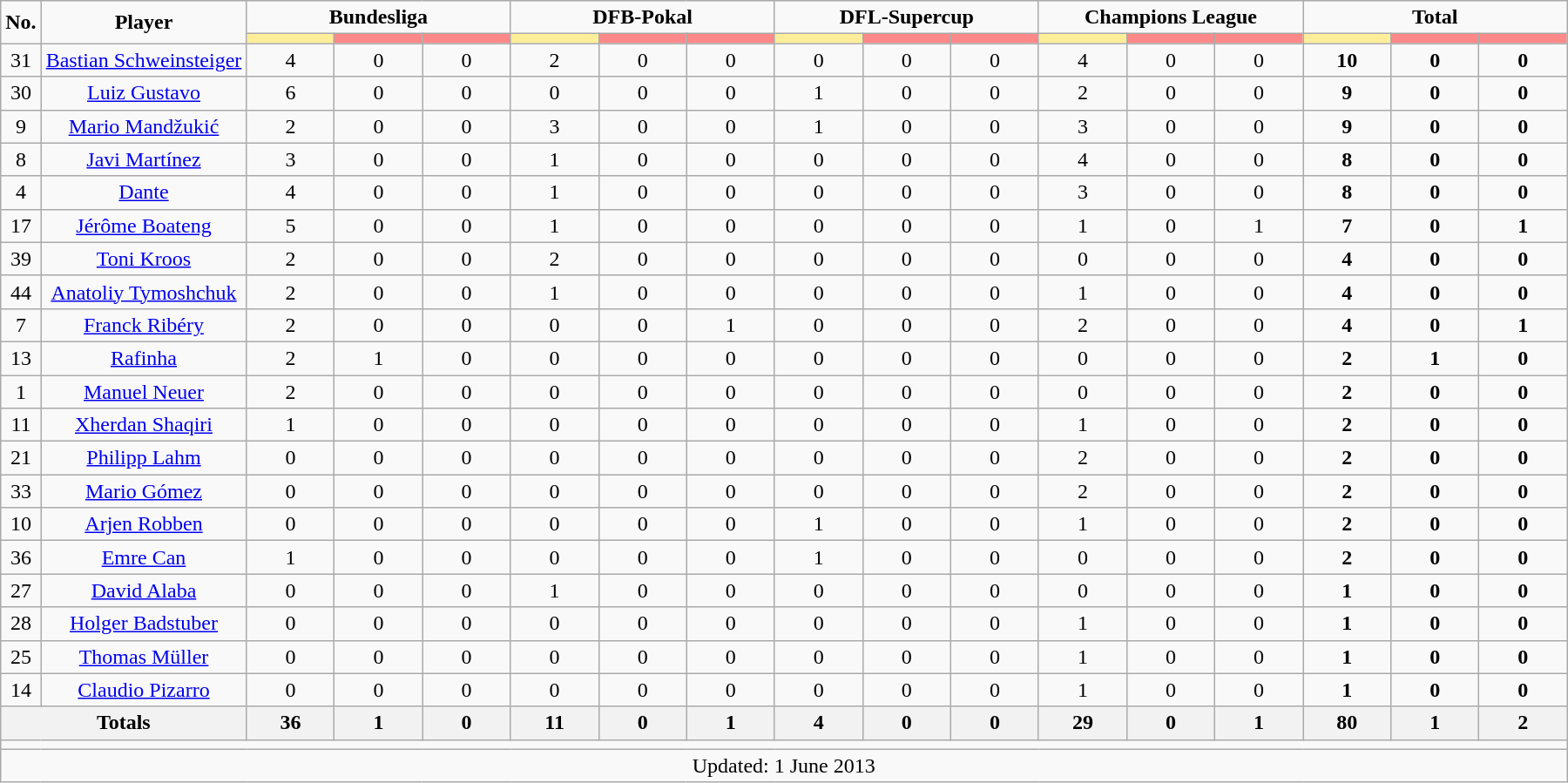<table class="wikitable" style="text-align:center;">
<tr style="text-align:center;">
<td rowspan="2"><strong>No.</strong></td>
<td rowspan="2"><strong>Player</strong></td>
<td colspan="3"><strong>Bundesliga</strong></td>
<td colspan="3"><strong>DFB-Pokal</strong></td>
<td colspan="3"><strong>DFL-Supercup</strong></td>
<td colspan="3"><strong>Champions League</strong></td>
<td colspan="3"><strong>Total</strong></td>
</tr>
<tr>
<th style="width:60px; background:#fe9;"></th>
<th style="width:60px; background:#ff8888;"></th>
<th style="width:60px; background:#ff8888;"></th>
<th style="width:60px; background:#fe9;"></th>
<th style="width:60px; background:#ff8888;"></th>
<th style="width:60px; background:#ff8888;"></th>
<th style="width:60px; background:#fe9;"></th>
<th style="width:60px; background:#ff8888;"></th>
<th style="width:60px; background:#ff8888;"></th>
<th style="width:60px; background:#fe9;"></th>
<th style="width:60px; background:#ff8888;"></th>
<th style="width:60px; background:#ff8888;"></th>
<th style="width:60px; background:#fe9;"></th>
<th style="width:60px; background:#ff8888;"></th>
<th style="width:60px; background:#ff8888;"></th>
</tr>
<tr>
<td>31</td>
<td><a href='#'>Bastian Schweinsteiger</a></td>
<td>4</td>
<td>0</td>
<td>0</td>
<td>2</td>
<td>0</td>
<td>0</td>
<td>0</td>
<td>0</td>
<td>0</td>
<td>4</td>
<td>0</td>
<td>0</td>
<td><strong>10</strong></td>
<td><strong>0</strong></td>
<td><strong>0</strong></td>
</tr>
<tr>
<td>30</td>
<td><a href='#'>Luiz Gustavo</a></td>
<td>6</td>
<td>0</td>
<td>0</td>
<td>0</td>
<td>0</td>
<td>0</td>
<td>1</td>
<td>0</td>
<td>0</td>
<td>2</td>
<td>0</td>
<td>0</td>
<td><strong>9</strong></td>
<td><strong>0</strong></td>
<td><strong>0</strong></td>
</tr>
<tr>
<td>9</td>
<td><a href='#'>Mario Mandžukić</a></td>
<td>2</td>
<td>0</td>
<td>0</td>
<td>3</td>
<td>0</td>
<td>0</td>
<td>1</td>
<td>0</td>
<td>0</td>
<td>3</td>
<td>0</td>
<td>0</td>
<td><strong>9</strong></td>
<td><strong>0</strong></td>
<td><strong>0</strong></td>
</tr>
<tr>
<td>8</td>
<td><a href='#'>Javi Martínez</a></td>
<td>3</td>
<td>0</td>
<td>0</td>
<td>1</td>
<td>0</td>
<td>0</td>
<td>0</td>
<td>0</td>
<td>0</td>
<td>4</td>
<td>0</td>
<td>0</td>
<td><strong>8</strong></td>
<td><strong>0</strong></td>
<td><strong>0</strong></td>
</tr>
<tr>
<td>4</td>
<td><a href='#'>Dante</a></td>
<td>4</td>
<td>0</td>
<td>0</td>
<td>1</td>
<td>0</td>
<td>0</td>
<td>0</td>
<td>0</td>
<td>0</td>
<td>3</td>
<td>0</td>
<td>0</td>
<td><strong>8</strong></td>
<td><strong>0</strong></td>
<td><strong>0</strong></td>
</tr>
<tr>
<td>17</td>
<td><a href='#'>Jérôme Boateng</a></td>
<td>5</td>
<td>0</td>
<td>0</td>
<td>1</td>
<td>0</td>
<td>0</td>
<td>0</td>
<td>0</td>
<td>0</td>
<td>1</td>
<td>0</td>
<td>1</td>
<td><strong>7</strong></td>
<td><strong>0</strong></td>
<td><strong>1</strong></td>
</tr>
<tr>
<td>39</td>
<td><a href='#'>Toni Kroos</a></td>
<td>2</td>
<td>0</td>
<td>0</td>
<td>2</td>
<td>0</td>
<td>0</td>
<td>0</td>
<td>0</td>
<td>0</td>
<td>0</td>
<td>0</td>
<td>0</td>
<td><strong>4</strong></td>
<td><strong>0</strong></td>
<td><strong>0</strong></td>
</tr>
<tr>
<td>44</td>
<td><a href='#'>Anatoliy Tymoshchuk</a></td>
<td>2</td>
<td>0</td>
<td>0</td>
<td>1</td>
<td>0</td>
<td>0</td>
<td>0</td>
<td>0</td>
<td>0</td>
<td>1</td>
<td>0</td>
<td>0</td>
<td><strong>4</strong></td>
<td><strong>0</strong></td>
<td><strong>0</strong></td>
</tr>
<tr>
<td>7</td>
<td><a href='#'>Franck Ribéry</a></td>
<td>2</td>
<td>0</td>
<td>0</td>
<td>0</td>
<td>0</td>
<td>1</td>
<td>0</td>
<td>0</td>
<td>0</td>
<td>2</td>
<td>0</td>
<td>0</td>
<td><strong>4</strong></td>
<td><strong>0</strong></td>
<td><strong>1</strong></td>
</tr>
<tr>
<td>13</td>
<td><a href='#'>Rafinha</a></td>
<td>2</td>
<td>1</td>
<td>0</td>
<td>0</td>
<td>0</td>
<td>0</td>
<td>0</td>
<td>0</td>
<td>0</td>
<td>0</td>
<td>0</td>
<td>0</td>
<td><strong>2</strong></td>
<td><strong>1</strong></td>
<td><strong>0</strong></td>
</tr>
<tr>
<td>1</td>
<td><a href='#'>Manuel Neuer</a></td>
<td>2</td>
<td>0</td>
<td>0</td>
<td>0</td>
<td>0</td>
<td>0</td>
<td>0</td>
<td>0</td>
<td>0</td>
<td>0</td>
<td>0</td>
<td>0</td>
<td><strong>2</strong></td>
<td><strong>0</strong></td>
<td><strong>0</strong></td>
</tr>
<tr>
<td>11</td>
<td><a href='#'>Xherdan Shaqiri</a></td>
<td>1</td>
<td>0</td>
<td>0</td>
<td>0</td>
<td>0</td>
<td>0</td>
<td>0</td>
<td>0</td>
<td>0</td>
<td>1</td>
<td>0</td>
<td>0</td>
<td><strong>2</strong></td>
<td><strong>0</strong></td>
<td><strong>0</strong></td>
</tr>
<tr>
<td>21</td>
<td><a href='#'>Philipp Lahm</a></td>
<td>0</td>
<td>0</td>
<td>0</td>
<td>0</td>
<td>0</td>
<td>0</td>
<td>0</td>
<td>0</td>
<td>0</td>
<td>2</td>
<td>0</td>
<td>0</td>
<td><strong>2</strong></td>
<td><strong>0</strong></td>
<td><strong>0</strong></td>
</tr>
<tr>
<td>33</td>
<td><a href='#'>Mario Gómez</a></td>
<td>0</td>
<td>0</td>
<td>0</td>
<td>0</td>
<td>0</td>
<td>0</td>
<td>0</td>
<td>0</td>
<td>0</td>
<td>2</td>
<td>0</td>
<td>0</td>
<td><strong>2</strong></td>
<td><strong>0</strong></td>
<td><strong>0</strong></td>
</tr>
<tr>
<td>10</td>
<td><a href='#'>Arjen Robben</a></td>
<td>0</td>
<td>0</td>
<td>0</td>
<td>0</td>
<td>0</td>
<td>0</td>
<td>1</td>
<td>0</td>
<td>0</td>
<td>1</td>
<td>0</td>
<td>0</td>
<td><strong>2</strong></td>
<td><strong>0</strong></td>
<td><strong>0</strong></td>
</tr>
<tr>
<td>36</td>
<td><a href='#'>Emre Can</a></td>
<td>1</td>
<td>0</td>
<td>0</td>
<td>0</td>
<td>0</td>
<td>0</td>
<td>1</td>
<td>0</td>
<td>0</td>
<td>0</td>
<td>0</td>
<td>0</td>
<td><strong>2</strong></td>
<td><strong>0</strong></td>
<td><strong>0</strong></td>
</tr>
<tr>
<td>27</td>
<td><a href='#'>David Alaba</a></td>
<td>0</td>
<td>0</td>
<td>0</td>
<td>1</td>
<td>0</td>
<td>0</td>
<td>0</td>
<td>0</td>
<td>0</td>
<td>0</td>
<td>0</td>
<td>0</td>
<td><strong>1</strong></td>
<td><strong>0</strong></td>
<td><strong>0</strong></td>
</tr>
<tr>
<td>28</td>
<td><a href='#'>Holger Badstuber</a></td>
<td>0</td>
<td>0</td>
<td>0</td>
<td>0</td>
<td>0</td>
<td>0</td>
<td>0</td>
<td>0</td>
<td>0</td>
<td>1</td>
<td>0</td>
<td>0</td>
<td><strong>1</strong></td>
<td><strong>0</strong></td>
<td><strong>0</strong></td>
</tr>
<tr>
<td>25</td>
<td><a href='#'>Thomas Müller</a></td>
<td>0</td>
<td>0</td>
<td>0</td>
<td>0</td>
<td>0</td>
<td>0</td>
<td>0</td>
<td>0</td>
<td>0</td>
<td>1</td>
<td>0</td>
<td>0</td>
<td><strong>1</strong></td>
<td><strong>0</strong></td>
<td><strong>0</strong></td>
</tr>
<tr>
<td>14</td>
<td><a href='#'>Claudio Pizarro</a></td>
<td>0</td>
<td>0</td>
<td>0</td>
<td>0</td>
<td>0</td>
<td>0</td>
<td>0</td>
<td>0</td>
<td>0</td>
<td>1</td>
<td>0</td>
<td>0</td>
<td><strong>1</strong></td>
<td><strong>0</strong></td>
<td><strong>0</strong></td>
</tr>
<tr>
<th colspan="2">Totals</th>
<th>36</th>
<th>1</th>
<th>0</th>
<th>11</th>
<th>0</th>
<th>1</th>
<th>4</th>
<th>0</th>
<th>0</th>
<th>29</th>
<th>0</th>
<th>1</th>
<th>80</th>
<th>1</th>
<th>2</th>
</tr>
<tr>
<td colspan="17"></td>
</tr>
<tr>
<td colspan="17">Updated: 1 June 2013</td>
</tr>
</table>
